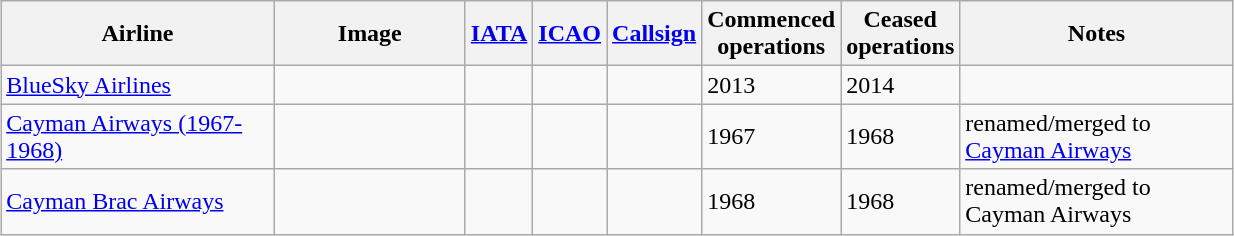<table class="wikitable sortable" style="border-collapse:collapse; margin:auto;" border="1" cellpadding="3">
<tr valign="middle">
<th style="width:175px;">Airline</th>
<th style="width:120px;">Image</th>
<th><a href='#'>IATA</a></th>
<th><a href='#'>ICAO</a></th>
<th><a href='#'>Callsign</a></th>
<th>Commenced<br>operations</th>
<th>Ceased<br>operations</th>
<th style="width:175px;">Notes</th>
</tr>
<tr>
<td><a href='#'>BlueSky Airlines</a></td>
<td></td>
<td></td>
<td></td>
<td></td>
<td>2013</td>
<td>2014</td>
<td></td>
</tr>
<tr>
<td><a href='#'>Cayman Airways (1967-1968)</a></td>
<td></td>
<td></td>
<td></td>
<td></td>
<td>1967</td>
<td>1968</td>
<td>renamed/merged to <a href='#'>Cayman Airways</a></td>
</tr>
<tr>
<td><a href='#'>Cayman Brac Airways</a></td>
<td></td>
<td></td>
<td></td>
<td></td>
<td>1968</td>
<td>1968</td>
<td>renamed/merged to Cayman Airways</td>
</tr>
</table>
